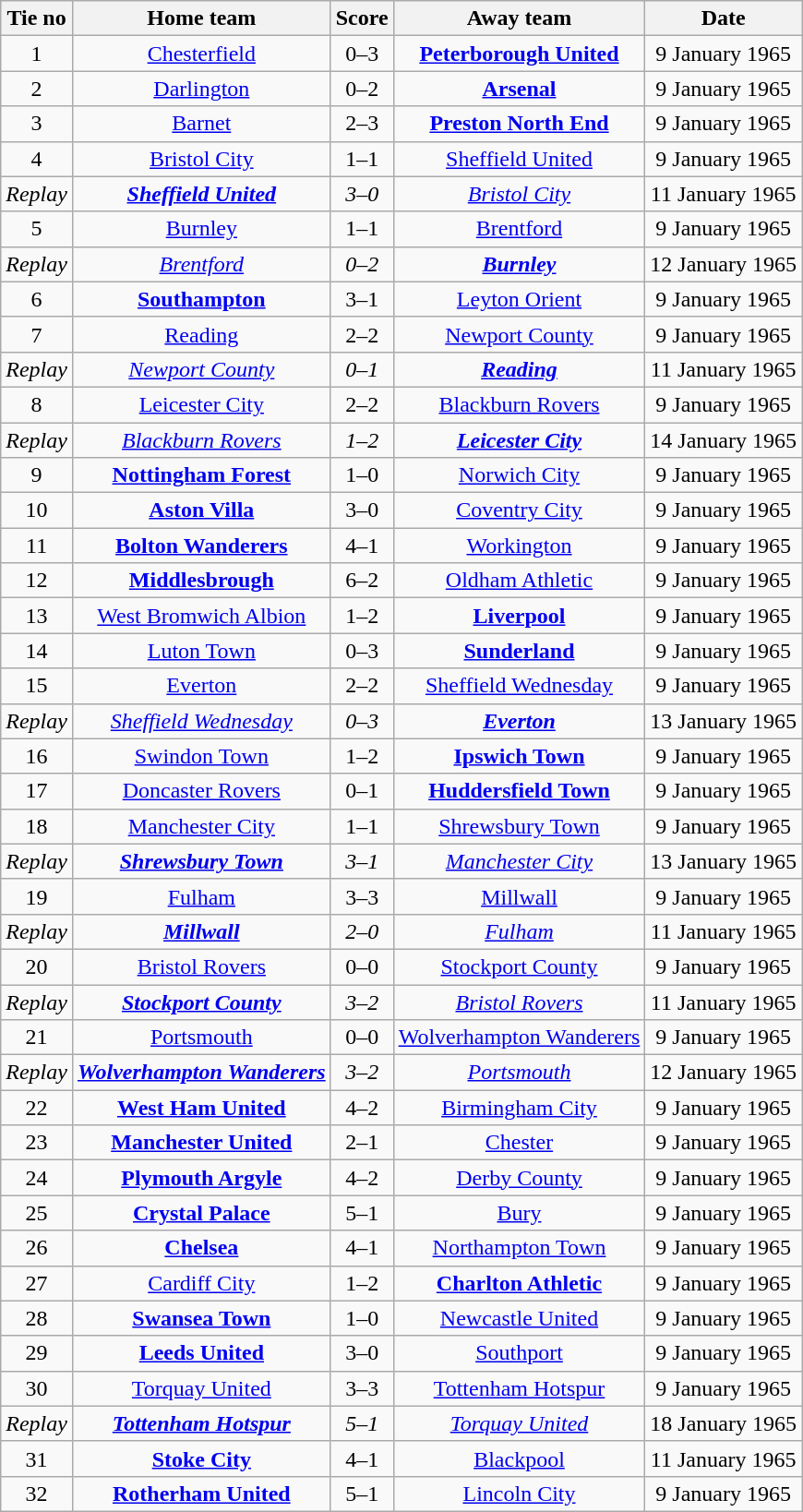<table class="wikitable" style="text-align: center">
<tr>
<th>Tie no</th>
<th>Home team</th>
<th>Score</th>
<th>Away team</th>
<th>Date</th>
</tr>
<tr>
<td>1</td>
<td><a href='#'>Chesterfield</a></td>
<td>0–3</td>
<td><strong><a href='#'>Peterborough United</a></strong></td>
<td>9 January 1965</td>
</tr>
<tr>
<td>2</td>
<td><a href='#'>Darlington</a></td>
<td>0–2</td>
<td><strong><a href='#'>Arsenal</a></strong></td>
<td>9 January 1965</td>
</tr>
<tr>
<td>3</td>
<td><a href='#'>Barnet</a></td>
<td>2–3</td>
<td><strong><a href='#'>Preston North End</a></strong></td>
<td>9 January 1965</td>
</tr>
<tr>
<td>4</td>
<td><a href='#'>Bristol City</a></td>
<td>1–1</td>
<td><a href='#'>Sheffield United</a></td>
<td>9 January 1965</td>
</tr>
<tr>
<td><em>Replay</em></td>
<td><strong><em><a href='#'>Sheffield United</a></em></strong></td>
<td><em>3–0</em></td>
<td><em><a href='#'>Bristol City</a></em></td>
<td>11 January 1965</td>
</tr>
<tr>
<td>5</td>
<td><a href='#'>Burnley</a></td>
<td>1–1</td>
<td><a href='#'>Brentford</a></td>
<td>9 January 1965</td>
</tr>
<tr>
<td><em>Replay</em></td>
<td><em><a href='#'>Brentford</a></em></td>
<td><em>0–2</em></td>
<td><strong><em><a href='#'>Burnley</a></em></strong></td>
<td>12 January 1965</td>
</tr>
<tr>
<td>6</td>
<td><strong><a href='#'>Southampton</a></strong></td>
<td>3–1</td>
<td><a href='#'>Leyton Orient</a></td>
<td>9 January 1965</td>
</tr>
<tr>
<td>7</td>
<td><a href='#'>Reading</a></td>
<td>2–2</td>
<td><a href='#'>Newport County</a></td>
<td>9 January 1965</td>
</tr>
<tr>
<td><em>Replay</em></td>
<td><em><a href='#'>Newport County</a></em></td>
<td><em>0–1</em></td>
<td><strong><em><a href='#'>Reading</a></em></strong></td>
<td>11 January 1965</td>
</tr>
<tr>
<td>8</td>
<td><a href='#'>Leicester City</a></td>
<td>2–2</td>
<td><a href='#'>Blackburn Rovers</a></td>
<td>9 January 1965</td>
</tr>
<tr>
<td><em>Replay</em></td>
<td><em><a href='#'>Blackburn Rovers</a></em></td>
<td><em>1–2</em></td>
<td><strong><em><a href='#'>Leicester City</a></em></strong></td>
<td>14 January 1965</td>
</tr>
<tr>
<td>9</td>
<td><strong><a href='#'>Nottingham Forest</a></strong></td>
<td>1–0</td>
<td><a href='#'>Norwich City</a></td>
<td>9 January 1965</td>
</tr>
<tr>
<td>10</td>
<td><strong><a href='#'>Aston Villa</a></strong></td>
<td>3–0</td>
<td><a href='#'>Coventry City</a></td>
<td>9 January 1965</td>
</tr>
<tr>
<td>11</td>
<td><strong><a href='#'>Bolton Wanderers</a></strong></td>
<td>4–1</td>
<td><a href='#'>Workington</a></td>
<td>9 January 1965</td>
</tr>
<tr>
<td>12</td>
<td><strong><a href='#'>Middlesbrough</a></strong></td>
<td>6–2</td>
<td><a href='#'>Oldham Athletic</a></td>
<td>9 January 1965</td>
</tr>
<tr>
<td>13</td>
<td><a href='#'>West Bromwich Albion</a></td>
<td>1–2</td>
<td><strong><a href='#'>Liverpool</a></strong></td>
<td>9 January 1965</td>
</tr>
<tr>
<td>14</td>
<td><a href='#'>Luton Town</a></td>
<td>0–3</td>
<td><strong><a href='#'>Sunderland</a></strong></td>
<td>9 January 1965</td>
</tr>
<tr>
<td>15</td>
<td><a href='#'>Everton</a></td>
<td>2–2</td>
<td><a href='#'>Sheffield Wednesday</a></td>
<td>9 January 1965</td>
</tr>
<tr>
<td><em>Replay</em></td>
<td><em><a href='#'>Sheffield Wednesday</a></em></td>
<td><em>0–3</em></td>
<td><strong><em><a href='#'>Everton</a></em></strong></td>
<td>13 January 1965</td>
</tr>
<tr>
<td>16</td>
<td><a href='#'>Swindon Town</a></td>
<td>1–2</td>
<td><strong><a href='#'>Ipswich Town</a></strong></td>
<td>9 January 1965</td>
</tr>
<tr>
<td>17</td>
<td><a href='#'>Doncaster Rovers</a></td>
<td>0–1</td>
<td><strong><a href='#'>Huddersfield Town</a></strong></td>
<td>9 January 1965</td>
</tr>
<tr>
<td>18</td>
<td><a href='#'>Manchester City</a></td>
<td>1–1</td>
<td><a href='#'>Shrewsbury Town</a></td>
<td>9 January 1965</td>
</tr>
<tr>
<td><em>Replay</em></td>
<td><strong><em><a href='#'>Shrewsbury Town</a></em></strong></td>
<td><em>3–1</em></td>
<td><em><a href='#'>Manchester City</a></em></td>
<td>13 January 1965</td>
</tr>
<tr>
<td>19</td>
<td><a href='#'>Fulham</a></td>
<td>3–3</td>
<td><a href='#'>Millwall</a></td>
<td>9 January 1965</td>
</tr>
<tr>
<td><em>Replay</em></td>
<td><strong><em><a href='#'>Millwall</a></em></strong></td>
<td><em>2–0</em></td>
<td><em><a href='#'>Fulham</a></em></td>
<td>11 January 1965</td>
</tr>
<tr>
<td>20</td>
<td><a href='#'>Bristol Rovers</a></td>
<td>0–0</td>
<td><a href='#'>Stockport County</a></td>
<td>9 January 1965</td>
</tr>
<tr>
<td><em>Replay</em></td>
<td><strong><em><a href='#'>Stockport County</a></em></strong></td>
<td><em>3–2</em></td>
<td><em><a href='#'>Bristol Rovers</a></em></td>
<td>11 January 1965</td>
</tr>
<tr>
<td>21</td>
<td><a href='#'>Portsmouth</a></td>
<td>0–0</td>
<td><a href='#'>Wolverhampton Wanderers</a></td>
<td>9 January 1965</td>
</tr>
<tr>
<td><em>Replay</em></td>
<td><strong><em><a href='#'>Wolverhampton Wanderers</a></em></strong></td>
<td><em>3–2</em></td>
<td><em><a href='#'>Portsmouth</a></em></td>
<td>12 January 1965</td>
</tr>
<tr>
<td>22</td>
<td><strong><a href='#'>West Ham United</a></strong></td>
<td>4–2</td>
<td><a href='#'>Birmingham City</a></td>
<td>9 January 1965</td>
</tr>
<tr>
<td>23</td>
<td><strong><a href='#'>Manchester United</a></strong></td>
<td>2–1</td>
<td><a href='#'>Chester</a></td>
<td>9 January 1965</td>
</tr>
<tr>
<td>24</td>
<td><strong><a href='#'>Plymouth Argyle</a></strong></td>
<td>4–2</td>
<td><a href='#'>Derby County</a></td>
<td>9 January 1965</td>
</tr>
<tr>
<td>25</td>
<td><strong><a href='#'>Crystal Palace</a></strong></td>
<td>5–1</td>
<td><a href='#'>Bury</a></td>
<td>9 January 1965</td>
</tr>
<tr>
<td>26</td>
<td><strong><a href='#'>Chelsea</a></strong></td>
<td>4–1</td>
<td><a href='#'>Northampton Town</a></td>
<td>9 January 1965</td>
</tr>
<tr>
<td>27</td>
<td><a href='#'>Cardiff City</a></td>
<td>1–2</td>
<td><strong><a href='#'>Charlton Athletic</a></strong></td>
<td>9 January 1965</td>
</tr>
<tr>
<td>28</td>
<td><strong><a href='#'>Swansea Town</a></strong></td>
<td>1–0</td>
<td><a href='#'>Newcastle United</a></td>
<td>9 January 1965</td>
</tr>
<tr>
<td>29</td>
<td><strong><a href='#'>Leeds United</a></strong></td>
<td>3–0</td>
<td><a href='#'>Southport</a></td>
<td>9 January 1965</td>
</tr>
<tr>
<td>30</td>
<td><a href='#'>Torquay United</a></td>
<td>3–3</td>
<td><a href='#'>Tottenham Hotspur</a></td>
<td>9 January 1965</td>
</tr>
<tr>
<td><em>Replay</em></td>
<td><strong><em><a href='#'>Tottenham Hotspur</a></em></strong></td>
<td><em>5–1</em></td>
<td><em><a href='#'>Torquay United</a></em></td>
<td>18 January 1965</td>
</tr>
<tr>
<td>31</td>
<td><strong><a href='#'>Stoke City</a></strong></td>
<td>4–1</td>
<td><a href='#'>Blackpool</a></td>
<td>11 January 1965</td>
</tr>
<tr>
<td>32</td>
<td><strong><a href='#'>Rotherham United</a></strong></td>
<td>5–1</td>
<td><a href='#'>Lincoln City</a></td>
<td>9 January 1965</td>
</tr>
</table>
